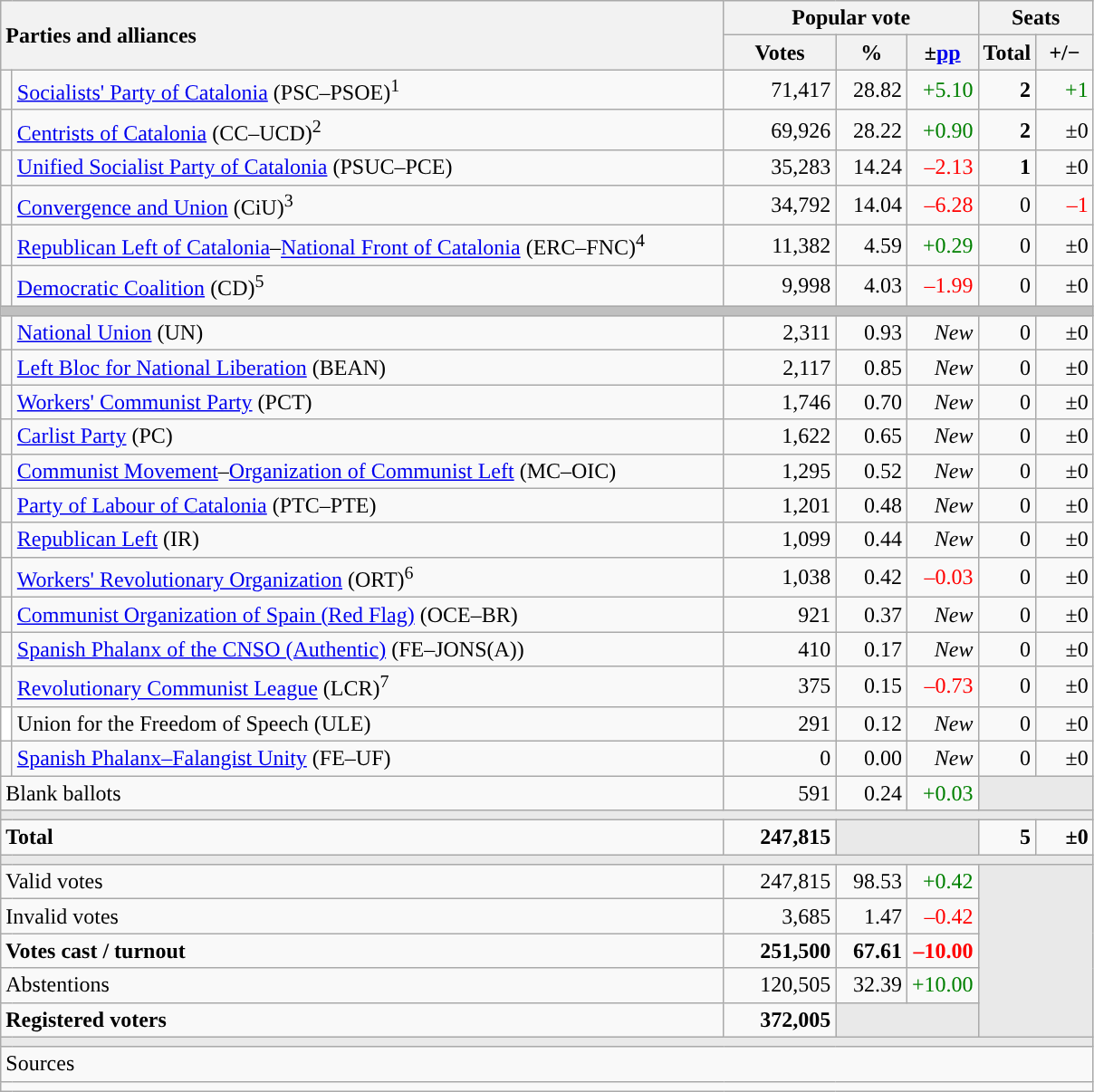<table class="wikitable" style="text-align:right;">
<tr>
<th style="text-align:left;" rowspan="2" colspan="2" width="525">Parties and alliances</th>
<th colspan="3">Popular vote</th>
<th colspan="2">Seats</th>
</tr>
<tr>
<th width="75">Votes</th>
<th width="45">%</th>
<th width="45">±<a href='#'>pp</a></th>
<th width="35">Total</th>
<th width="35">+/−</th>
</tr>
<tr>
<td width="1" style="color:inherit;background:"></td>
<td align="left"><a href='#'>Socialists' Party of Catalonia</a> (PSC–PSOE)<sup>1</sup></td>
<td>71,417</td>
<td>28.82</td>
<td style="color:green;">+5.10</td>
<td><strong>2</strong></td>
<td style="color:green;">+1</td>
</tr>
<tr>
<td style="color:inherit;background:"></td>
<td align="left"><a href='#'>Centrists of Catalonia</a> (CC–UCD)<sup>2</sup></td>
<td>69,926</td>
<td>28.22</td>
<td style="color:green;">+0.90</td>
<td><strong>2</strong></td>
<td>±0</td>
</tr>
<tr>
<td style="color:inherit;background:"></td>
<td align="left"><a href='#'>Unified Socialist Party of Catalonia</a> (PSUC–PCE)</td>
<td>35,283</td>
<td>14.24</td>
<td style="color:red;">–2.13</td>
<td><strong>1</strong></td>
<td>±0</td>
</tr>
<tr>
<td style="color:inherit;background:"></td>
<td align="left"><a href='#'>Convergence and Union</a> (CiU)<sup>3</sup></td>
<td>34,792</td>
<td>14.04</td>
<td style="color:red;">–6.28</td>
<td>0</td>
<td style="color:red;">–1</td>
</tr>
<tr>
<td style="color:inherit;background:"></td>
<td align="left"><a href='#'>Republican Left of Catalonia</a>–<a href='#'>National Front of Catalonia</a> (ERC–FNC)<sup>4</sup></td>
<td>11,382</td>
<td>4.59</td>
<td style="color:green;">+0.29</td>
<td>0</td>
<td>±0</td>
</tr>
<tr>
<td style="color:inherit;background:"></td>
<td align="left"><a href='#'>Democratic Coalition</a> (CD)<sup>5</sup></td>
<td>9,998</td>
<td>4.03</td>
<td style="color:red;">–1.99</td>
<td>0</td>
<td>±0</td>
</tr>
<tr>
<td colspan="7" bgcolor="#C0C0C0"></td>
</tr>
<tr>
<td style="color:inherit;background:"></td>
<td align="left"><a href='#'>National Union</a> (UN)</td>
<td>2,311</td>
<td>0.93</td>
<td><em>New</em></td>
<td>0</td>
<td>±0</td>
</tr>
<tr>
<td style="color:inherit;background:"></td>
<td align="left"><a href='#'>Left Bloc for National Liberation</a> (BEAN)</td>
<td>2,117</td>
<td>0.85</td>
<td><em>New</em></td>
<td>0</td>
<td>±0</td>
</tr>
<tr>
<td style="color:inherit;background:"></td>
<td align="left"><a href='#'>Workers' Communist Party</a> (PCT)</td>
<td>1,746</td>
<td>0.70</td>
<td><em>New</em></td>
<td>0</td>
<td>±0</td>
</tr>
<tr>
<td style="color:inherit;background:"></td>
<td align="left"><a href='#'>Carlist Party</a> (PC)</td>
<td>1,622</td>
<td>0.65</td>
<td><em>New</em></td>
<td>0</td>
<td>±0</td>
</tr>
<tr>
<td style="color:inherit;background:"></td>
<td align="left"><a href='#'>Communist Movement</a>–<a href='#'>Organization of Communist Left</a> (MC–OIC)</td>
<td>1,295</td>
<td>0.52</td>
<td><em>New</em></td>
<td>0</td>
<td>±0</td>
</tr>
<tr>
<td style="color:inherit;background:"></td>
<td align="left"><a href='#'>Party of Labour of Catalonia</a> (PTC–PTE)</td>
<td>1,201</td>
<td>0.48</td>
<td><em>New</em></td>
<td>0</td>
<td>±0</td>
</tr>
<tr>
<td style="color:inherit;background:"></td>
<td align="left"><a href='#'>Republican Left</a> (IR)</td>
<td>1,099</td>
<td>0.44</td>
<td><em>New</em></td>
<td>0</td>
<td>±0</td>
</tr>
<tr>
<td style="color:inherit;background:"></td>
<td align="left"><a href='#'>Workers' Revolutionary Organization</a> (ORT)<sup>6</sup></td>
<td>1,038</td>
<td>0.42</td>
<td style="color:red;">–0.03</td>
<td>0</td>
<td>±0</td>
</tr>
<tr>
<td style="color:inherit;background:"></td>
<td align="left"><a href='#'>Communist Organization of Spain (Red Flag)</a> (OCE–BR)</td>
<td>921</td>
<td>0.37</td>
<td><em>New</em></td>
<td>0</td>
<td>±0</td>
</tr>
<tr>
<td style="color:inherit;background:"></td>
<td align="left"><a href='#'>Spanish Phalanx of the CNSO (Authentic)</a> (FE–JONS(A))</td>
<td>410</td>
<td>0.17</td>
<td><em>New</em></td>
<td>0</td>
<td>±0</td>
</tr>
<tr>
<td style="color:inherit;background:"></td>
<td align="left"><a href='#'>Revolutionary Communist League</a> (LCR)<sup>7</sup></td>
<td>375</td>
<td>0.15</td>
<td style="color:red;">–0.73</td>
<td>0</td>
<td>±0</td>
</tr>
<tr>
<td bgcolor="white"></td>
<td align="left">Union for the Freedom of Speech (ULE)</td>
<td>291</td>
<td>0.12</td>
<td><em>New</em></td>
<td>0</td>
<td>±0</td>
</tr>
<tr>
<td style="color:inherit;background:"></td>
<td align="left"><a href='#'>Spanish Phalanx–Falangist Unity</a> (FE–UF)</td>
<td>0</td>
<td>0.00</td>
<td><em>New</em></td>
<td>0</td>
<td>±0</td>
</tr>
<tr>
<td align="left" colspan="2">Blank ballots</td>
<td>591</td>
<td>0.24</td>
<td style="color:green;">+0.03</td>
<td bgcolor="#E9E9E9" colspan="2"></td>
</tr>
<tr>
<td colspan="7" bgcolor="#E9E9E9"></td>
</tr>
<tr style="font-weight:bold;">
<td align="left" colspan="2">Total</td>
<td>247,815</td>
<td bgcolor="#E9E9E9" colspan="2"></td>
<td>5</td>
<td>±0</td>
</tr>
<tr>
<td colspan="7" bgcolor="#E9E9E9"></td>
</tr>
<tr>
<td align="left" colspan="2">Valid votes</td>
<td>247,815</td>
<td>98.53</td>
<td style="color:green;">+0.42</td>
<td bgcolor="#E9E9E9" colspan="2" rowspan="5"></td>
</tr>
<tr>
<td align="left" colspan="2">Invalid votes</td>
<td>3,685</td>
<td>1.47</td>
<td style="color:red;">–0.42</td>
</tr>
<tr style="font-weight:bold;">
<td align="left" colspan="2">Votes cast / turnout</td>
<td>251,500</td>
<td>67.61</td>
<td style="color:red;">–10.00</td>
</tr>
<tr>
<td align="left" colspan="2">Abstentions</td>
<td>120,505</td>
<td>32.39</td>
<td style="color:green;">+10.00</td>
</tr>
<tr style="font-weight:bold;">
<td align="left" colspan="2">Registered voters</td>
<td>372,005</td>
<td bgcolor="#E9E9E9" colspan="2"></td>
</tr>
<tr>
<td colspan="7" bgcolor="#E9E9E9"></td>
</tr>
<tr>
<td align="left" colspan="7">Sources</td>
</tr>
<tr>
<td colspan="7" style="text-align:left; max-width:790px;"></td>
</tr>
</table>
